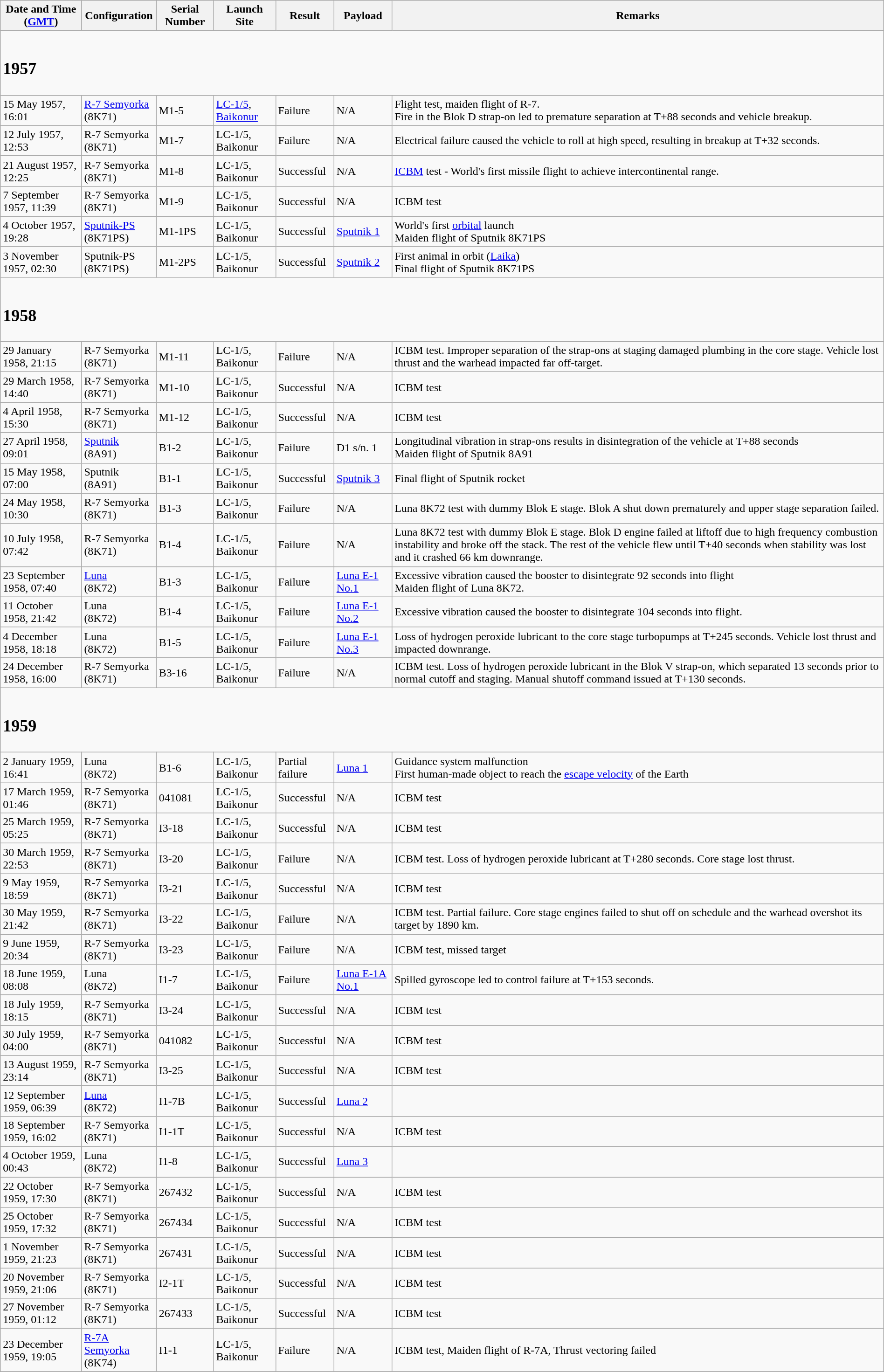<table class="wikitable" width="100%">
<tr>
<th>Date and Time (<a href='#'>GMT</a>)</th>
<th>Configuration</th>
<th>Serial Number</th>
<th>Launch Site</th>
<th>Result</th>
<th>Payload</th>
<th>Remarks</th>
</tr>
<tr>
<td colspan=7><br><h2>1957</h2></td>
</tr>
<tr>
<td>15 May 1957, 16:01</td>
<td><a href='#'>R-7 Semyorka</a><br>(8K71)</td>
<td>M1-5</td>
<td><a href='#'>LC-1/5</a>, <a href='#'>Baikonur</a></td>
<td>Failure</td>
<td>N/A</td>
<td>Flight test, maiden flight of R-7.<br>Fire in the Blok D strap-on led to premature separation at T+88 seconds and vehicle breakup.</td>
</tr>
<tr>
<td>12 July 1957, 12:53</td>
<td>R-7 Semyorka<br>(8K71)</td>
<td>M1-7</td>
<td>LC-1/5, Baikonur</td>
<td>Failure</td>
<td>N/A</td>
<td>Electrical failure caused the vehicle to roll at high speed, resulting in breakup at T+32 seconds.</td>
</tr>
<tr>
<td>21 August 1957, 12:25</td>
<td>R-7 Semyorka<br>(8K71)</td>
<td>M1-8</td>
<td>LC-1/5, Baikonur</td>
<td>Successful</td>
<td>N/A</td>
<td><a href='#'>ICBM</a> test - World's first missile flight to achieve intercontinental range.</td>
</tr>
<tr>
<td>7 September 1957, 11:39</td>
<td>R-7 Semyorka<br>(8K71)</td>
<td>M1-9</td>
<td>LC-1/5, Baikonur</td>
<td>Successful</td>
<td>N/A</td>
<td>ICBM test</td>
</tr>
<tr>
<td>4 October 1957, 19:28</td>
<td><a href='#'>Sputnik-PS</a><br>(8K71PS)</td>
<td>M1-1PS</td>
<td>LC-1/5, Baikonur</td>
<td>Successful</td>
<td><a href='#'>Sputnik 1</a></td>
<td>World's first <a href='#'>orbital</a> launch<br>Maiden flight of Sputnik 8K71PS</td>
</tr>
<tr>
<td>3 November 1957, 02:30</td>
<td>Sputnik-PS<br>(8K71PS)</td>
<td>M1-2PS</td>
<td>LC-1/5, Baikonur</td>
<td>Successful</td>
<td><a href='#'>Sputnik 2</a></td>
<td>First animal in orbit (<a href='#'>Laika</a>)<br>Final flight of Sputnik 8K71PS</td>
</tr>
<tr>
<td colspan=7><br><h2>1958</h2></td>
</tr>
<tr>
<td>29 January 1958, 21:15</td>
<td>R-7 Semyorka<br>(8K71)</td>
<td>M1-11</td>
<td>LC-1/5, Baikonur</td>
<td>Failure</td>
<td>N/A</td>
<td>ICBM test. Improper separation of the strap-ons at staging damaged plumbing in the core stage. Vehicle lost thrust and the warhead impacted far off-target.</td>
</tr>
<tr>
<td>29 March 1958, 14:40</td>
<td>R-7 Semyorka<br>(8K71)</td>
<td>M1-10</td>
<td>LC-1/5, Baikonur</td>
<td>Successful</td>
<td>N/A</td>
<td>ICBM test</td>
</tr>
<tr>
<td>4 April 1958, 15:30</td>
<td>R-7 Semyorka<br>(8K71)</td>
<td>M1-12</td>
<td>LC-1/5, Baikonur</td>
<td>Successful</td>
<td>N/A</td>
<td>ICBM test</td>
</tr>
<tr>
<td>27 April 1958, 09:01</td>
<td><a href='#'>Sputnik</a><br>(8A91)</td>
<td>B1-2</td>
<td>LC-1/5, Baikonur</td>
<td>Failure</td>
<td>D1 s/n. 1</td>
<td>Longitudinal vibration in strap-ons results in disintegration of the vehicle at T+88 seconds<br>Maiden flight of Sputnik 8A91</td>
</tr>
<tr>
<td>15 May 1958, 07:00</td>
<td>Sputnik<br>(8A91)</td>
<td>B1-1</td>
<td>LC-1/5, Baikonur</td>
<td>Successful</td>
<td><a href='#'>Sputnik 3</a></td>
<td>Final flight of Sputnik rocket</td>
</tr>
<tr>
<td>24 May 1958, 10:30</td>
<td>R-7 Semyorka<br>(8K71)</td>
<td>B1-3</td>
<td>LC-1/5, Baikonur</td>
<td>Failure</td>
<td>N/A</td>
<td>Luna 8K72 test with dummy Blok E stage. Blok A shut down prematurely and upper stage separation failed.</td>
</tr>
<tr>
<td>10 July 1958, 07:42</td>
<td>R-7 Semyorka<br>(8K71)</td>
<td>B1-4</td>
<td>LC-1/5, Baikonur</td>
<td>Failure</td>
<td>N/A</td>
<td>Luna 8K72 test with dummy Blok E stage. Blok D engine failed at liftoff due to high frequency combustion instability and broke off the stack. The rest of the vehicle flew until T+40 seconds when stability was lost and it crashed 66 km downrange.</td>
</tr>
<tr>
<td>23 September 1958, 07:40</td>
<td><a href='#'>Luna</a><br>(8K72)</td>
<td>B1-3</td>
<td>LC-1/5, Baikonur</td>
<td>Failure</td>
<td><a href='#'>Luna E-1 No.1</a></td>
<td>Excessive vibration caused the booster to disintegrate 92 seconds into flight<br>Maiden flight of Luna 8K72.</td>
</tr>
<tr>
<td>11 October 1958, 21:42</td>
<td>Luna<br>(8K72)</td>
<td>B1-4</td>
<td>LC-1/5, Baikonur</td>
<td>Failure</td>
<td><a href='#'>Luna E-1 No.2</a></td>
<td>Excessive vibration caused the booster to disintegrate 104 seconds into flight.</td>
</tr>
<tr>
<td>4 December 1958, 18:18</td>
<td>Luna<br>(8K72)</td>
<td>B1-5</td>
<td>LC-1/5, Baikonur</td>
<td>Failure</td>
<td><a href='#'>Luna E-1 No.3</a></td>
<td>Loss of hydrogen peroxide lubricant to the core stage turbopumps at T+245 seconds. Vehicle lost thrust and impacted downrange.</td>
</tr>
<tr>
<td>24 December 1958, 16:00</td>
<td>R-7 Semyorka<br>(8K71)</td>
<td>B3-16</td>
<td>LC-1/5, Baikonur</td>
<td>Failure</td>
<td>N/A</td>
<td>ICBM test. Loss of hydrogen peroxide lubricant in the Blok V strap-on, which separated 13 seconds prior to normal cutoff and staging. Manual shutoff command issued at T+130 seconds.</td>
</tr>
<tr>
<td colspan=7><br><h2>1959</h2></td>
</tr>
<tr>
<td>2 January 1959, 16:41</td>
<td>Luna<br>(8K72)</td>
<td>B1-6</td>
<td>LC-1/5, Baikonur</td>
<td>Partial failure</td>
<td><a href='#'>Luna 1</a></td>
<td>Guidance system malfunction<br>First human-made object to reach the <a href='#'>escape velocity</a> of the Earth</td>
</tr>
<tr>
<td>17 March 1959, 01:46</td>
<td>R-7 Semyorka<br>(8K71)</td>
<td>041081</td>
<td>LC-1/5, Baikonur</td>
<td>Successful</td>
<td>N/A</td>
<td>ICBM test</td>
</tr>
<tr>
<td>25 March 1959, 05:25</td>
<td>R-7 Semyorka<br>(8K71)</td>
<td>I3-18</td>
<td>LC-1/5, Baikonur</td>
<td>Successful</td>
<td>N/A</td>
<td>ICBM test</td>
</tr>
<tr>
<td>30 March 1959, 22:53</td>
<td>R-7 Semyorka<br>(8K71)</td>
<td>I3-20</td>
<td>LC-1/5, Baikonur</td>
<td>Failure</td>
<td>N/A</td>
<td>ICBM test. Loss of hydrogen peroxide lubricant at T+280 seconds. Core stage lost thrust.</td>
</tr>
<tr>
<td>9 May 1959, 18:59</td>
<td>R-7 Semyorka<br>(8K71)</td>
<td>I3-21</td>
<td>LC-1/5, Baikonur</td>
<td>Successful</td>
<td>N/A</td>
<td>ICBM test</td>
</tr>
<tr>
<td>30 May 1959, 21:42</td>
<td>R-7 Semyorka<br>(8K71)</td>
<td>I3-22</td>
<td>LC-1/5, Baikonur</td>
<td>Failure</td>
<td>N/A</td>
<td>ICBM test. Partial failure. Core stage engines failed to shut off on schedule and the warhead overshot its target by 1890 km.</td>
</tr>
<tr>
<td>9 June 1959, 20:34</td>
<td>R-7 Semyorka<br>(8K71)</td>
<td>I3-23</td>
<td>LC-1/5, Baikonur</td>
<td>Failure</td>
<td>N/A</td>
<td>ICBM test, missed target</td>
</tr>
<tr>
<td>18 June 1959, 08:08</td>
<td>Luna<br>(8K72)</td>
<td>I1-7</td>
<td>LC-1/5, Baikonur</td>
<td>Failure</td>
<td><a href='#'>Luna E-1A No.1</a></td>
<td>Spilled gyroscope led to control failure at T+153 seconds.</td>
</tr>
<tr>
<td>18 July 1959, 18:15</td>
<td>R-7 Semyorka<br>(8K71)</td>
<td>I3-24</td>
<td>LC-1/5, Baikonur</td>
<td>Successful</td>
<td>N/A</td>
<td>ICBM test</td>
</tr>
<tr>
<td>30 July 1959, 04:00</td>
<td>R-7 Semyorka<br>(8K71)</td>
<td>041082</td>
<td>LC-1/5, Baikonur</td>
<td>Successful</td>
<td>N/A</td>
<td>ICBM test</td>
</tr>
<tr>
<td>13 August 1959, 23:14</td>
<td>R-7 Semyorka<br>(8K71)</td>
<td>I3-25</td>
<td>LC-1/5, Baikonur</td>
<td>Successful</td>
<td>N/A</td>
<td>ICBM test</td>
</tr>
<tr>
<td>12 September 1959, 06:39</td>
<td><a href='#'>Luna</a><br>(8K72)</td>
<td>I1-7B</td>
<td>LC-1/5, Baikonur</td>
<td>Successful</td>
<td><a href='#'>Luna 2</a></td>
<td></td>
</tr>
<tr>
<td>18 September 1959, 16:02</td>
<td>R-7 Semyorka<br>(8K71)</td>
<td>I1-1T</td>
<td>LC-1/5, Baikonur</td>
<td>Successful</td>
<td>N/A</td>
<td>ICBM test</td>
</tr>
<tr>
<td>4 October 1959, 00:43</td>
<td>Luna<br>(8K72)</td>
<td>I1-8</td>
<td>LC-1/5, Baikonur</td>
<td>Successful</td>
<td><a href='#'>Luna 3</a></td>
<td></td>
</tr>
<tr>
<td>22 October 1959, 17:30</td>
<td>R-7 Semyorka<br>(8K71)</td>
<td>267432</td>
<td>LC-1/5, Baikonur</td>
<td>Successful</td>
<td>N/A</td>
<td>ICBM test</td>
</tr>
<tr>
<td>25 October 1959, 17:32</td>
<td>R-7 Semyorka<br>(8K71)</td>
<td>267434</td>
<td>LC-1/5, Baikonur</td>
<td>Successful</td>
<td>N/A</td>
<td>ICBM test</td>
</tr>
<tr>
<td>1 November 1959, 21:23</td>
<td>R-7 Semyorka<br>(8K71)</td>
<td>267431</td>
<td>LC-1/5, Baikonur</td>
<td>Successful</td>
<td>N/A</td>
<td>ICBM test</td>
</tr>
<tr>
<td>20 November 1959, 21:06</td>
<td>R-7 Semyorka<br>(8K71)</td>
<td>I2-1T</td>
<td>LC-1/5, Baikonur</td>
<td>Successful</td>
<td>N/A</td>
<td>ICBM test</td>
</tr>
<tr>
<td>27 November 1959, 01:12</td>
<td>R-7 Semyorka<br>(8K71)</td>
<td>267433</td>
<td>LC-1/5, Baikonur</td>
<td>Successful</td>
<td>N/A</td>
<td>ICBM test</td>
</tr>
<tr>
<td>23 December 1959, 19:05</td>
<td><a href='#'>R-7A Semyorka</a><br>(8K74)</td>
<td>I1-1</td>
<td>LC-1/5, Baikonur</td>
<td>Failure</td>
<td>N/A</td>
<td>ICBM test, Maiden flight of R-7A, Thrust vectoring failed</td>
</tr>
<tr>
</tr>
</table>
